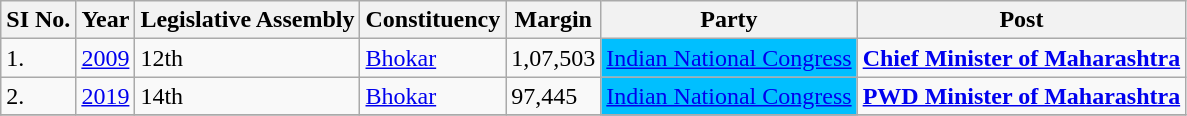<table class ="wikitable">
<tr>
<th>SI No.</th>
<th>Year</th>
<th>Legislative Assembly</th>
<th>Constituency</th>
<th>Margin</th>
<th>Party</th>
<th>Post</th>
</tr>
<tr>
<td>1.</td>
<td><a href='#'>2009</a></td>
<td>12th</td>
<td><a href='#'>Bhokar</a></td>
<td>1,07,503</td>
<td bgcolor=#00BFFF><a href='#'>Indian National Congress</a></td>
<td><strong><a href='#'>Chief Minister of Maharashtra</a></strong></td>
</tr>
<tr>
<td>2.</td>
<td><a href='#'>2019</a></td>
<td>14th</td>
<td><a href='#'>Bhokar</a></td>
<td>97,445</td>
<td bgcolor=#00BFFF><a href='#'>Indian National Congress</a></td>
<td><strong><a href='#'>PWD Minister of Maharashtra</a></strong></td>
</tr>
<tr>
</tr>
</table>
